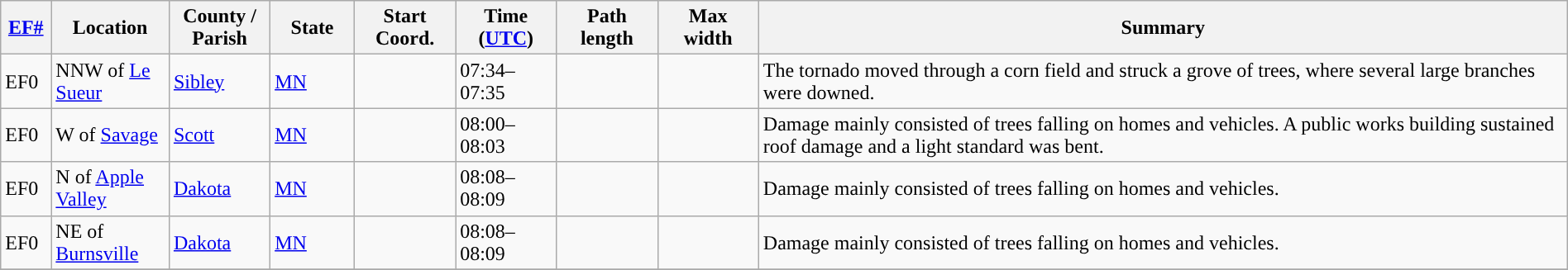<table class="wikitable sortable" style="width:100%;">
<tr>
<th scope="col"  style="width:3%; text-align:center;"><a href='#'>EF#</a></th>
<th scope="col"  style="width:7%; text-align:center;" class="unsortable">Location</th>
<th scope="col"  style="width:6%; text-align:center;" class="unsortable">County / Parish</th>
<th scope="col"  style="width:5%; text-align:center;">State</th>
<th scope="col"  style="width:6%; text-align:center;">Start Coord.</th>
<th scope="col"  style="width:6%; text-align:center;">Time (<a href='#'>UTC</a>)</th>
<th scope="col"  style="width:6%; text-align:center;">Path length</th>
<th scope="col"  style="width:6%; text-align:center;">Max width</th>
<th scope="col" class="unsortable" style="width:48%; text-align:center;">Summary</th>
</tr>
<tr>
<td>EF0</td>
<td>NNW of <a href='#'>Le Sueur</a></td>
<td><a href='#'>Sibley</a></td>
<td><a href='#'>MN</a></td>
<td></td>
<td>07:34–07:35</td>
<td></td>
<td></td>
<td>The tornado moved through a corn field and struck a grove of trees, where several large branches were downed.</td>
</tr>
<tr>
<td>EF0</td>
<td>W of <a href='#'>Savage</a></td>
<td><a href='#'>Scott</a></td>
<td><a href='#'>MN</a></td>
<td></td>
<td>08:00–08:03</td>
<td></td>
<td></td>
<td>Damage mainly consisted of trees falling on homes and vehicles. A public works building sustained roof damage and a light standard was bent.</td>
</tr>
<tr>
<td>EF0</td>
<td>N of <a href='#'>Apple Valley</a></td>
<td><a href='#'>Dakota</a></td>
<td><a href='#'>MN</a></td>
<td></td>
<td>08:08–08:09</td>
<td></td>
<td></td>
<td>Damage mainly consisted of trees falling on homes and vehicles.</td>
</tr>
<tr>
<td>EF0</td>
<td>NE of <a href='#'>Burnsville</a></td>
<td><a href='#'>Dakota</a></td>
<td><a href='#'>MN</a></td>
<td></td>
<td>08:08–08:09</td>
<td></td>
<td></td>
<td>Damage mainly consisted of trees falling on homes and vehicles.</td>
</tr>
<tr>
</tr>
</table>
